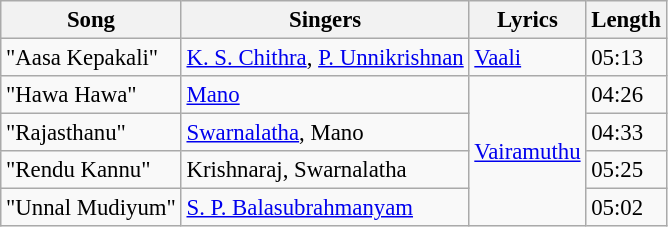<table class="wikitable" style="font-size: 95%;">
<tr>
<th>Song</th>
<th>Singers</th>
<th>Lyrics</th>
<th>Length</th>
</tr>
<tr>
<td>"Aasa Kepakali"</td>
<td><a href='#'>K. S. Chithra</a>, <a href='#'>P. Unnikrishnan</a></td>
<td><a href='#'>Vaali</a></td>
<td>05:13</td>
</tr>
<tr>
<td>"Hawa Hawa"</td>
<td><a href='#'>Mano</a></td>
<td rowspan=4><a href='#'>Vairamuthu</a></td>
<td>04:26</td>
</tr>
<tr>
<td>"Rajasthanu"</td>
<td><a href='#'>Swarnalatha</a>, Mano</td>
<td>04:33</td>
</tr>
<tr>
<td>"Rendu Kannu"</td>
<td>Krishnaraj, Swarnalatha</td>
<td>05:25</td>
</tr>
<tr>
<td>"Unnal Mudiyum"</td>
<td><a href='#'>S. P. Balasubrahmanyam</a></td>
<td>05:02</td>
</tr>
</table>
